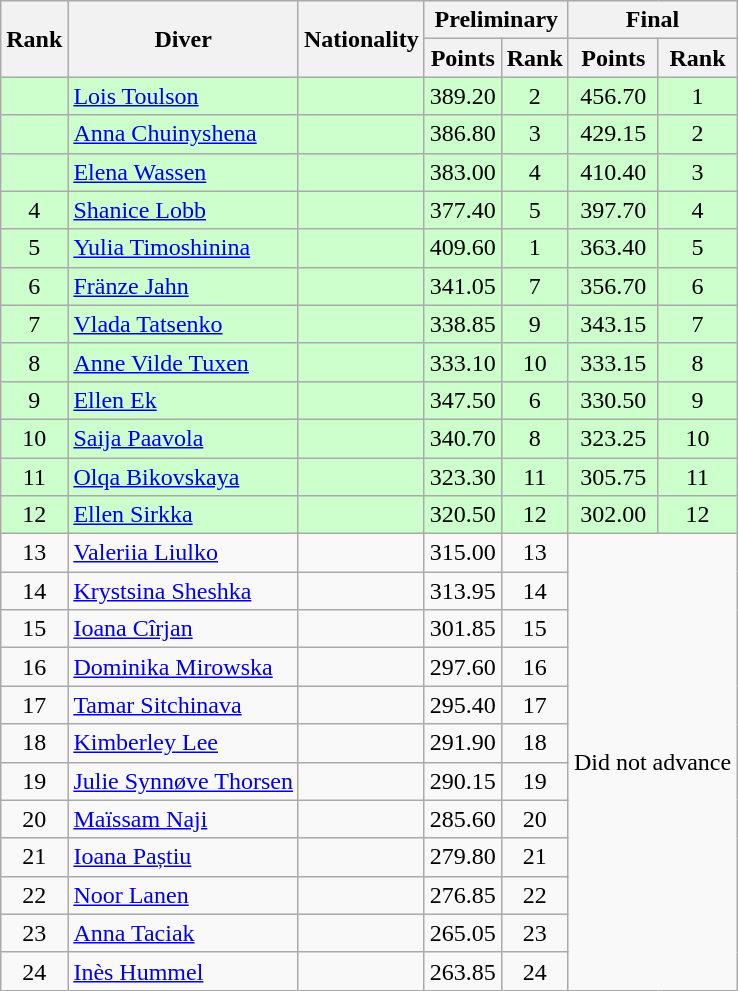<table class="wikitable sortable" style="text-align:center">
<tr>
<th rowspan="2">Rank</th>
<th rowspan="2">Diver</th>
<th rowspan="2">Nationality</th>
<th colspan="2">Preliminary</th>
<th colspan="2">Final</th>
</tr>
<tr>
<th>Points</th>
<th>Rank</th>
<th>Points</th>
<th>Rank</th>
</tr>
<tr bgcolor="ccffcc">
<td></td>
<td align=left><a href='#'>Lois Toulson</a></td>
<td align=left></td>
<td>389.20</td>
<td>2</td>
<td>456.70</td>
<td>1</td>
</tr>
<tr bgcolor="ccffcc">
<td></td>
<td align=left><a href='#'>Anna Chuinyshena</a></td>
<td align=left></td>
<td>386.80</td>
<td>3</td>
<td>429.15</td>
<td>2</td>
</tr>
<tr bgcolor="ccffcc">
<td></td>
<td align=left><a href='#'>Elena Wassen</a></td>
<td align=left></td>
<td>383.00</td>
<td>4</td>
<td>410.40</td>
<td>3</td>
</tr>
<tr bgcolor="ccffcc">
<td>4</td>
<td align=left><a href='#'>Shanice Lobb</a></td>
<td align=left></td>
<td>377.40</td>
<td>5</td>
<td>397.70</td>
<td>4</td>
</tr>
<tr bgcolor="ccffcc">
<td>5</td>
<td align=left><a href='#'>Yulia Timoshinina</a></td>
<td align=left></td>
<td>409.60</td>
<td>1</td>
<td>363.40</td>
<td>5</td>
</tr>
<tr bgcolor="ccffcc">
<td>6</td>
<td align=left><a href='#'>Fränze Jahn</a></td>
<td align=left></td>
<td>341.05</td>
<td>7</td>
<td>356.70</td>
<td>6</td>
</tr>
<tr bgcolor="ccffcc">
<td>7</td>
<td align=left><a href='#'>Vlada Tatsenko</a></td>
<td align=left></td>
<td>338.85</td>
<td>9</td>
<td>343.15</td>
<td>7</td>
</tr>
<tr bgcolor="ccffcc">
<td>8</td>
<td align=left><a href='#'>Anne Vilde Tuxen</a></td>
<td align=left></td>
<td>333.10</td>
<td>10</td>
<td>333.15</td>
<td>8</td>
</tr>
<tr bgcolor="ccffcc">
<td>9</td>
<td align=left><a href='#'>Ellen Ek</a></td>
<td align=left></td>
<td>347.50</td>
<td>6</td>
<td>330.50</td>
<td>9</td>
</tr>
<tr bgcolor="ccffcc">
<td>10</td>
<td align=left><a href='#'>Saija Paavola</a></td>
<td align=left></td>
<td>340.70</td>
<td>8</td>
<td>323.25</td>
<td>10</td>
</tr>
<tr bgcolor="ccffcc">
<td>11</td>
<td align=left><a href='#'>Olqa Bikovskaya</a></td>
<td align=left></td>
<td>323.30</td>
<td>11</td>
<td>305.75</td>
<td>11</td>
</tr>
<tr bgcolor="ccffcc">
<td>12</td>
<td align=left><a href='#'>Ellen Sirkka</a></td>
<td align=left></td>
<td>320.50</td>
<td>12</td>
<td>302.00</td>
<td>12</td>
</tr>
<tr>
<td>13</td>
<td align=left><a href='#'>Valeriia Liulko</a></td>
<td align=left></td>
<td>315.00</td>
<td>13</td>
<td colspan=2 rowspan=12>Did not advance</td>
</tr>
<tr>
<td>14</td>
<td align=left><a href='#'>Krystsina Sheshka</a></td>
<td align=left></td>
<td>313.95</td>
<td>14</td>
</tr>
<tr>
<td>15</td>
<td align=left><a href='#'>Ioana Cîrjan</a></td>
<td align=left></td>
<td>301.85</td>
<td>15</td>
</tr>
<tr>
<td>16</td>
<td align=left><a href='#'>Dominika Mirowska</a></td>
<td align=left></td>
<td>297.60</td>
<td>16</td>
</tr>
<tr>
<td>17</td>
<td align=left><a href='#'>Tamar Sitchinava</a></td>
<td align=left></td>
<td>295.40</td>
<td>17</td>
</tr>
<tr>
<td>18</td>
<td align=left><a href='#'>Kimberley Lee</a></td>
<td align=left></td>
<td>291.90</td>
<td>18</td>
</tr>
<tr>
<td>19</td>
<td align=left><a href='#'>Julie Synnøve Thorsen</a></td>
<td align=left></td>
<td>290.15</td>
<td>19</td>
</tr>
<tr>
<td>20</td>
<td align=left><a href='#'>Maïssam Naji</a></td>
<td align=left></td>
<td>285.60</td>
<td>20</td>
</tr>
<tr>
<td>21</td>
<td align=left><a href='#'>Ioana Paștiu</a></td>
<td align=left></td>
<td>279.80</td>
<td>21</td>
</tr>
<tr>
<td>22</td>
<td align=left><a href='#'>Noor Lanen</a></td>
<td align=left></td>
<td>276.85</td>
<td>22</td>
</tr>
<tr>
<td>23</td>
<td align=left><a href='#'>Anna Taciak</a></td>
<td align=left></td>
<td>265.05</td>
<td>23</td>
</tr>
<tr>
<td>24</td>
<td align=left><a href='#'>Inès Hummel</a></td>
<td align=left></td>
<td>263.85</td>
<td>24</td>
</tr>
</table>
